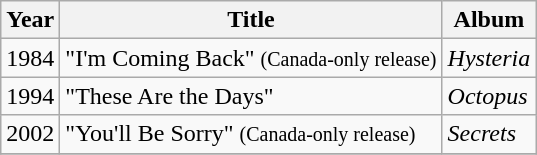<table class="wikitable">
<tr>
<th>Year</th>
<th>Title</th>
<th>Album</th>
</tr>
<tr>
<td>1984</td>
<td>"I'm Coming Back" <small>(Canada-only release)</small></td>
<td><em>Hysteria</em></td>
</tr>
<tr>
<td>1994</td>
<td>"These Are the Days"</td>
<td><em>Octopus</em></td>
</tr>
<tr>
<td>2002</td>
<td>"You'll Be Sorry" <small>(Canada-only release)</small></td>
<td><em>Secrets</em></td>
</tr>
<tr>
</tr>
</table>
